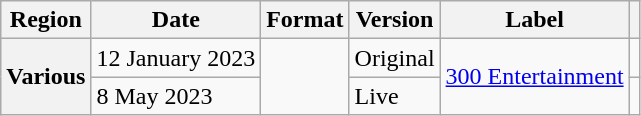<table class="wikitable plainrowheaders">
<tr>
<th>Region</th>
<th>Date</th>
<th>Format</th>
<th>Version</th>
<th>Label</th>
<th></th>
</tr>
<tr>
<th rowspan="2" scope="row">Various</th>
<td>12 January 2023</td>
<td rowspan="2"></td>
<td>Original</td>
<td rowspan="3"><a href='#'>300 Entertainment</a></td>
<td></td>
</tr>
<tr>
<td>8 May 2023</td>
<td>Live</td>
<td></td>
</tr>
</table>
